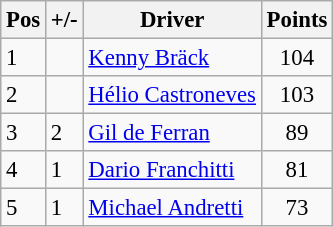<table class="wikitable" style="font-size: 95%;">
<tr>
<th>Pos</th>
<th>+/-</th>
<th>Driver</th>
<th>Points</th>
</tr>
<tr>
<td>1</td>
<td align="left"></td>
<td> <a href='#'>Kenny Bräck</a></td>
<td align="center">104</td>
</tr>
<tr>
<td>2</td>
<td align="left"></td>
<td> <a href='#'>Hélio Castroneves</a></td>
<td align="center">103</td>
</tr>
<tr>
<td>3</td>
<td align="left"> 2</td>
<td> <a href='#'>Gil de Ferran</a></td>
<td align="center">89</td>
</tr>
<tr>
<td>4</td>
<td align="left"> 1</td>
<td> <a href='#'>Dario Franchitti</a></td>
<td align="center">81</td>
</tr>
<tr>
<td>5</td>
<td align="left"> 1</td>
<td> <a href='#'>Michael Andretti</a></td>
<td align="center">73</td>
</tr>
</table>
